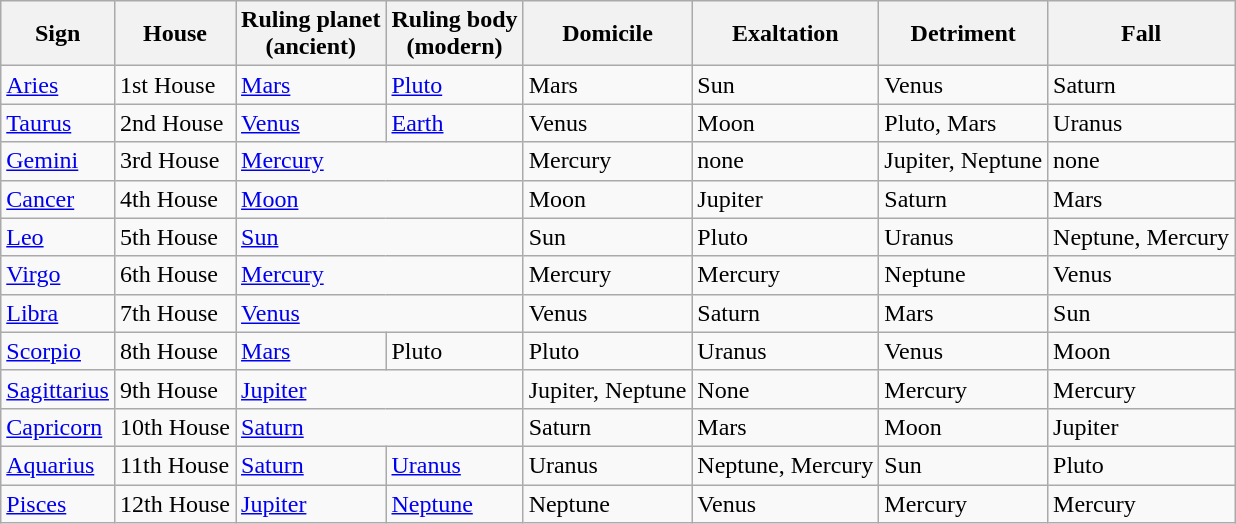<table class="wikitable">
<tr>
<th>Sign</th>
<th>House</th>
<th>Ruling planet<br>(ancient)</th>
<th>Ruling body<br>(modern)</th>
<th>Domicile</th>
<th>Exaltation</th>
<th>Detriment</th>
<th>Fall</th>
</tr>
<tr>
<td><a href='#'>Aries</a></td>
<td>1st House</td>
<td><a href='#'>Mars</a></td>
<td><a href='#'>Pluto</a></td>
<td>Mars</td>
<td>Sun</td>
<td>Venus</td>
<td>Saturn</td>
</tr>
<tr>
<td><a href='#'>Taurus</a></td>
<td>2nd House</td>
<td><a href='#'>Venus</a></td>
<td><a href='#'>Earth</a></td>
<td>Venus</td>
<td>Moon</td>
<td>Pluto, Mars</td>
<td>Uranus</td>
</tr>
<tr>
<td><a href='#'>Gemini</a></td>
<td>3rd House</td>
<td colspan="2"><a href='#'>Mercury</a></td>
<td>Mercury</td>
<td>none</td>
<td>Jupiter, Neptune</td>
<td>none</td>
</tr>
<tr>
<td><a href='#'>Cancer</a></td>
<td>4th House</td>
<td colspan="2"><a href='#'>Moon</a></td>
<td>Moon</td>
<td>Jupiter</td>
<td>Saturn</td>
<td>Mars</td>
</tr>
<tr>
<td><a href='#'>Leo</a></td>
<td>5th House</td>
<td colspan="2"><a href='#'>Sun</a></td>
<td>Sun</td>
<td>Pluto</td>
<td>Uranus</td>
<td>Neptune, Mercury</td>
</tr>
<tr>
<td><a href='#'>Virgo</a></td>
<td>6th House</td>
<td colspan="2"><a href='#'>Mercury</a></td>
<td>Mercury</td>
<td>Mercury</td>
<td>Neptune</td>
<td>Venus</td>
</tr>
<tr>
<td><a href='#'>Libra</a></td>
<td>7th House</td>
<td colspan="2"><a href='#'>Venus</a></td>
<td>Venus</td>
<td>Saturn</td>
<td>Mars</td>
<td>Sun</td>
</tr>
<tr>
<td><a href='#'>Scorpio</a></td>
<td>8th House</td>
<td><a href='#'>Mars</a></td>
<td>Pluto</td>
<td>Pluto</td>
<td>Uranus</td>
<td>Venus</td>
<td>Moon</td>
</tr>
<tr>
<td><a href='#'>Sagittarius</a></td>
<td>9th House</td>
<td colspan="2"><a href='#'>Jupiter</a></td>
<td>Jupiter, Neptune</td>
<td>None</td>
<td>Mercury</td>
<td>Mercury</td>
</tr>
<tr>
<td><a href='#'>Capricorn</a></td>
<td>10th House</td>
<td colspan="2"><a href='#'>Saturn</a></td>
<td>Saturn</td>
<td>Mars</td>
<td>Moon</td>
<td>Jupiter</td>
</tr>
<tr>
<td><a href='#'>Aquarius</a></td>
<td>11th House</td>
<td><a href='#'>Saturn</a></td>
<td><a href='#'>Uranus</a></td>
<td>Uranus</td>
<td>Neptune, Mercury</td>
<td>Sun</td>
<td>Pluto</td>
</tr>
<tr>
<td><a href='#'>Pisces</a></td>
<td>12th House</td>
<td><a href='#'>Jupiter</a></td>
<td><a href='#'>Neptune</a></td>
<td>Neptune</td>
<td>Venus</td>
<td>Mercury</td>
<td>Mercury</td>
</tr>
</table>
